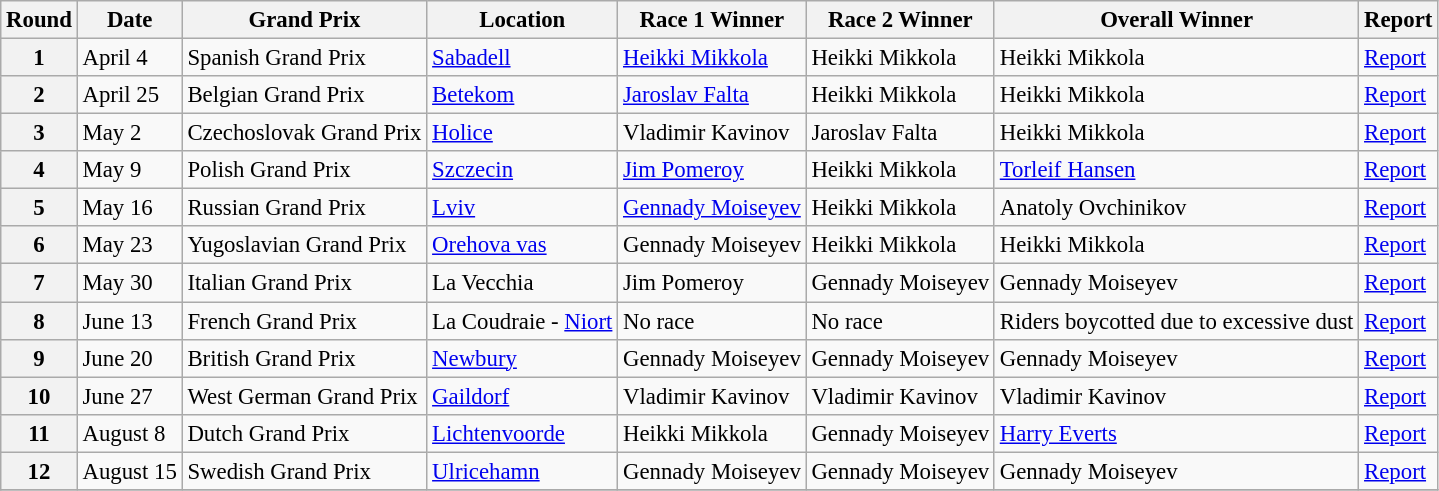<table class="wikitable" style="font-size: 95%;">
<tr>
<th align=center>Round</th>
<th align=center>Date</th>
<th align=center>Grand Prix</th>
<th align=center>Location</th>
<th align=center>Race 1 Winner</th>
<th align=center>Race 2 Winner</th>
<th align=center>Overall Winner</th>
<th align=center>Report</th>
</tr>
<tr>
<th>1</th>
<td>April 4</td>
<td> Spanish Grand Prix</td>
<td><a href='#'>Sabadell</a></td>
<td> <a href='#'>Heikki Mikkola</a></td>
<td> Heikki Mikkola</td>
<td> Heikki Mikkola</td>
<td><a href='#'>Report</a></td>
</tr>
<tr>
<th>2</th>
<td>April 25</td>
<td> Belgian Grand Prix</td>
<td><a href='#'>Betekom</a></td>
<td> <a href='#'>Jaroslav Falta</a></td>
<td> Heikki Mikkola</td>
<td> Heikki Mikkola</td>
<td><a href='#'>Report</a></td>
</tr>
<tr>
<th>3</th>
<td>May 2</td>
<td> Czechoslovak Grand Prix</td>
<td><a href='#'>Holice</a></td>
<td> Vladimir Kavinov</td>
<td> Jaroslav Falta</td>
<td> Heikki Mikkola</td>
<td><a href='#'>Report</a></td>
</tr>
<tr>
<th>4</th>
<td>May 9</td>
<td> Polish Grand Prix</td>
<td><a href='#'>Szczecin</a></td>
<td> <a href='#'>Jim Pomeroy</a></td>
<td> Heikki Mikkola</td>
<td> <a href='#'>Torleif Hansen</a></td>
<td><a href='#'>Report</a></td>
</tr>
<tr>
<th>5</th>
<td>May 16</td>
<td> Russian Grand Prix</td>
<td><a href='#'>Lviv</a></td>
<td> <a href='#'>Gennady Moiseyev</a></td>
<td> Heikki Mikkola</td>
<td> Anatoly Ovchinikov</td>
<td><a href='#'>Report</a></td>
</tr>
<tr>
<th>6</th>
<td>May 23</td>
<td> Yugoslavian Grand Prix</td>
<td><a href='#'>Orehova vas</a></td>
<td> Gennady Moiseyev</td>
<td> Heikki Mikkola</td>
<td> Heikki Mikkola</td>
<td><a href='#'>Report</a></td>
</tr>
<tr>
<th>7</th>
<td>May 30</td>
<td> Italian Grand Prix</td>
<td>La Vecchia</td>
<td> Jim Pomeroy</td>
<td> Gennady Moiseyev</td>
<td> Gennady Moiseyev</td>
<td><a href='#'>Report</a></td>
</tr>
<tr>
<th>8</th>
<td>June 13</td>
<td> French Grand Prix</td>
<td>La Coudraie - <a href='#'>Niort</a></td>
<td>No race</td>
<td>No race</td>
<td>Riders boycotted due to excessive dust</td>
<td><a href='#'>Report</a></td>
</tr>
<tr>
<th>9</th>
<td>June 20</td>
<td> British Grand Prix</td>
<td><a href='#'>Newbury</a></td>
<td> Gennady Moiseyev</td>
<td> Gennady Moiseyev</td>
<td> Gennady Moiseyev</td>
<td><a href='#'>Report</a></td>
</tr>
<tr>
<th>10</th>
<td>June 27</td>
<td> West German Grand Prix</td>
<td><a href='#'>Gaildorf</a></td>
<td> Vladimir Kavinov</td>
<td> Vladimir Kavinov</td>
<td> Vladimir Kavinov</td>
<td><a href='#'>Report</a></td>
</tr>
<tr>
<th>11</th>
<td>August 8</td>
<td> Dutch Grand Prix</td>
<td><a href='#'>Lichtenvoorde</a></td>
<td> Heikki Mikkola</td>
<td> Gennady Moiseyev</td>
<td> <a href='#'>Harry Everts</a></td>
<td><a href='#'>Report</a></td>
</tr>
<tr>
<th>12</th>
<td>August 15</td>
<td> Swedish Grand Prix</td>
<td><a href='#'>Ulricehamn</a></td>
<td> Gennady Moiseyev</td>
<td> Gennady Moiseyev</td>
<td> Gennady Moiseyev</td>
<td><a href='#'>Report</a></td>
</tr>
<tr>
</tr>
</table>
